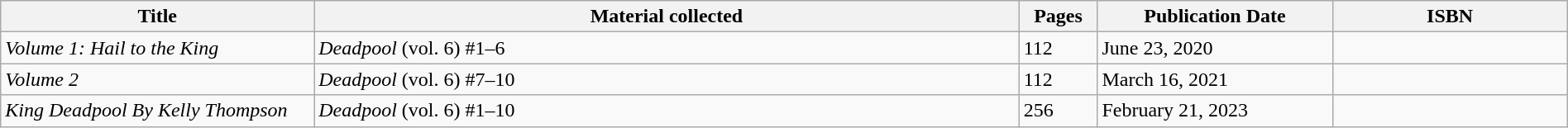<table class="wikitable" style="text-align:left;" width="100%">
<tr>
<th width="20%">Title</th>
<th width=45%>Material collected</th>
<th width=5%>Pages</th>
<th width="15%">Publication Date</th>
<th width="15%">ISBN</th>
</tr>
<tr>
<td><em>Volume 1: Hail to the King</em></td>
<td><em>Deadpool</em> (vol. 6) #1–6</td>
<td>112</td>
<td>June 23, 2020</td>
<td></td>
</tr>
<tr>
<td><em>Volume 2</em></td>
<td><em>Deadpool</em> (vol. 6) #7–10</td>
<td>112</td>
<td>March 16, 2021</td>
<td></td>
</tr>
<tr>
<td><em>King Deadpool By Kelly Thompson</em></td>
<td><em>Deadpool</em> (vol. 6) #1–10</td>
<td>256</td>
<td>February 21, 2023</td>
<td></td>
</tr>
</table>
